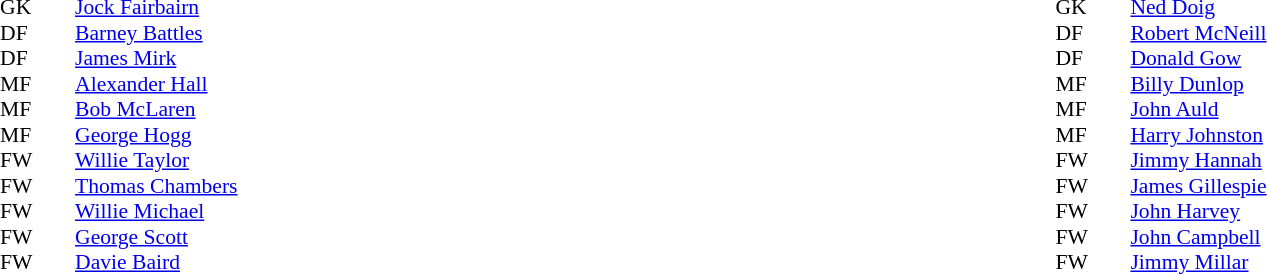<table width="100%">
<tr>
<td valign="top" width="40%"><br><table style="font-size: 90%" cellspacing="0" cellpadding="0" align="center">
<tr>
<td colspan="4"></td>
</tr>
<tr>
<th width=25></th>
<th width=25></th>
</tr>
<tr>
<td>GK</td>
<td></td>
<td> <a href='#'>Jock Fairbairn</a></td>
</tr>
<tr>
<td>DF</td>
<td></td>
<td> <a href='#'>Barney Battles</a></td>
</tr>
<tr>
<td>DF</td>
<td></td>
<td> <a href='#'>James Mirk</a></td>
</tr>
<tr>
<td>MF</td>
<td></td>
<td> <a href='#'>Alexander Hall</a></td>
</tr>
<tr>
<td>MF</td>
<td></td>
<td> <a href='#'>Bob McLaren</a></td>
</tr>
<tr>
<td>MF</td>
<td></td>
<td> <a href='#'>George Hogg</a></td>
</tr>
<tr>
<td>FW</td>
<td></td>
<td> <a href='#'>Willie Taylor</a></td>
</tr>
<tr>
<td>FW</td>
<td></td>
<td> <a href='#'>Thomas Chambers</a></td>
</tr>
<tr>
<td>FW</td>
<td></td>
<td> <a href='#'>Willie Michael</a></td>
</tr>
<tr>
<td>FW</td>
<td></td>
<td> <a href='#'>George Scott</a></td>
</tr>
<tr>
<td>FW</td>
<td></td>
<td> <a href='#'>Davie Baird</a></td>
</tr>
</table>
</td>
<td valign="top"></td>
<td valign="top" width="50%"><br><table style="font-size: 90%" cellspacing="0" cellpadding="0" align="center">
<tr>
<td colspan="4"></td>
</tr>
<tr>
<th width=25></th>
<th width=25></th>
</tr>
<tr>
<td>GK</td>
<td></td>
<td> <a href='#'>Ned Doig</a></td>
</tr>
<tr>
<td>DF</td>
<td></td>
<td> <a href='#'>Robert McNeill</a></td>
</tr>
<tr>
<td>DF</td>
<td></td>
<td> <a href='#'>Donald Gow</a></td>
</tr>
<tr>
<td>MF</td>
<td></td>
<td> <a href='#'>Billy Dunlop</a></td>
</tr>
<tr>
<td>MF</td>
<td></td>
<td> <a href='#'>John Auld</a></td>
</tr>
<tr>
<td>MF</td>
<td></td>
<td> <a href='#'>Harry Johnston</a></td>
</tr>
<tr>
<td>FW</td>
<td></td>
<td> <a href='#'>Jimmy Hannah</a></td>
</tr>
<tr>
<td>FW</td>
<td></td>
<td> <a href='#'>James Gillespie</a></td>
</tr>
<tr>
<td>FW</td>
<td></td>
<td> <a href='#'>John Harvey</a></td>
</tr>
<tr>
<td>FW</td>
<td></td>
<td> <a href='#'>John Campbell</a></td>
</tr>
<tr>
<td>FW</td>
<td></td>
<td> <a href='#'>Jimmy Millar</a></td>
</tr>
</table>
</td>
</tr>
</table>
